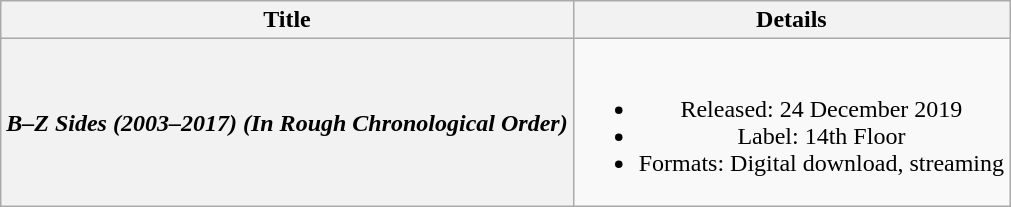<table class="wikitable plainrowheaders" style="text-align:center;">
<tr>
<th scope="col">Title</th>
<th scope="col">Details</th>
</tr>
<tr>
<th scope="row"><em>B–Z Sides (2003–2017) (In Rough Chronological Order)</em></th>
<td><br><ul><li>Released: 24 December 2019</li><li>Label: 14th Floor</li><li>Formats: Digital download, streaming</li></ul></td>
</tr>
</table>
